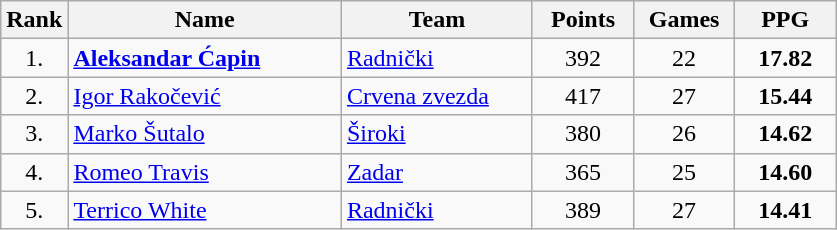<table class="wikitable" style="text-align: center;">
<tr>
<th>Rank</th>
<th width="175">Name</th>
<th width="120">Team</th>
<th width="60">Points</th>
<th width="60">Games</th>
<th width="60">PPG</th>
</tr>
<tr>
<td>1.</td>
<td align="left"> <strong><a href='#'>Aleksandar Ćapin</a></strong></td>
<td align="left"> <a href='#'>Radnički</a></td>
<td>392</td>
<td>22</td>
<td><strong>17.82</strong></td>
</tr>
<tr>
<td>2.</td>
<td align="left"> <a href='#'>Igor Rakočević</a></td>
<td align="left"> <a href='#'>Crvena zvezda</a></td>
<td>417</td>
<td>27</td>
<td><strong>15.44</strong></td>
</tr>
<tr>
<td>3.</td>
<td align="left"> <a href='#'>Marko Šutalo</a></td>
<td align="left"> <a href='#'>Široki</a></td>
<td>380</td>
<td>26</td>
<td><strong>14.62</strong></td>
</tr>
<tr>
<td>4.</td>
<td align="left"> <a href='#'>Romeo Travis</a></td>
<td align="left"> <a href='#'>Zadar</a></td>
<td>365</td>
<td>25</td>
<td><strong>14.60</strong></td>
</tr>
<tr>
<td>5.</td>
<td align="left"> <a href='#'>Terrico White</a></td>
<td align="left"> <a href='#'>Radnički</a></td>
<td>389</td>
<td>27</td>
<td><strong>14.41</strong></td>
</tr>
</table>
